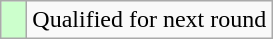<table class="wikitable">
<tr>
<td style="width:10px; background:#cfc"></td>
<td>Qualified for next round</td>
</tr>
</table>
